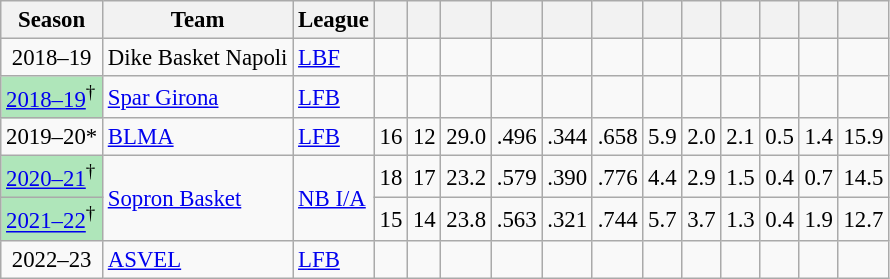<table class="wikitable sortable" style="font-size:95%; text-align:center">
<tr>
<th>Season</th>
<th>Team</th>
<th>League</th>
<th></th>
<th></th>
<th></th>
<th></th>
<th></th>
<th></th>
<th></th>
<th></th>
<th></th>
<th></th>
<th></th>
<th></th>
</tr>
<tr>
<td>2018–19</td>
<td>Dike Basket Napoli</td>
<td align=left> <a href='#'>LBF</a></td>
<td></td>
<td></td>
<td></td>
<td></td>
<td></td>
<td></td>
<td></td>
<td></td>
<td></td>
<td></td>
<td></td>
<td></td>
</tr>
<tr>
<td style="text-align:left;background:#afe6ba;"><a href='#'>2018–19</a><sup>†</sup></td>
<td align=left><a href='#'>Spar Girona</a></td>
<td align=left> <a href='#'>LFB</a></td>
<td></td>
<td></td>
<td></td>
<td></td>
<td></td>
<td></td>
<td></td>
<td></td>
<td></td>
<td></td>
<td></td>
<td></td>
</tr>
<tr>
<td>2019–20*</td>
<td align=left><a href='#'>BLMA</a></td>
<td align=left> <a href='#'>LFB</a></td>
<td>16</td>
<td>12</td>
<td>29.0</td>
<td>.496</td>
<td>.344</td>
<td>.658</td>
<td>5.9</td>
<td>2.0</td>
<td>2.1</td>
<td>0.5</td>
<td>1.4</td>
<td>15.9</td>
</tr>
<tr>
<td style="text-align:left;background:#afe6ba;"><a href='#'>2020–21</a><sup>†</sup></td>
<td rowspan=2 align=left><a href='#'>Sopron Basket</a></td>
<td rowspan=2 align=left> <a href='#'>NB I/A</a></td>
<td>18</td>
<td>17</td>
<td>23.2</td>
<td>.579</td>
<td>.390</td>
<td>.776</td>
<td>4.4</td>
<td>2.9</td>
<td>1.5</td>
<td>0.4</td>
<td>0.7</td>
<td>14.5</td>
</tr>
<tr>
<td style="text-align:left;background:#afe6ba;"><a href='#'>2021–22</a><sup>†</sup></td>
<td>15</td>
<td>14</td>
<td>23.8</td>
<td>.563</td>
<td>.321</td>
<td>.744</td>
<td>5.7</td>
<td>3.7</td>
<td>1.3</td>
<td>0.4</td>
<td>1.9</td>
<td>12.7</td>
</tr>
<tr>
<td>2022–23</td>
<td align=left><a href='#'>ASVEL</a></td>
<td align=left> <a href='#'>LFB</a></td>
<td></td>
<td></td>
<td></td>
<td></td>
<td></td>
<td></td>
<td></td>
<td></td>
<td></td>
<td></td>
<td></td>
<td></td>
</tr>
</table>
